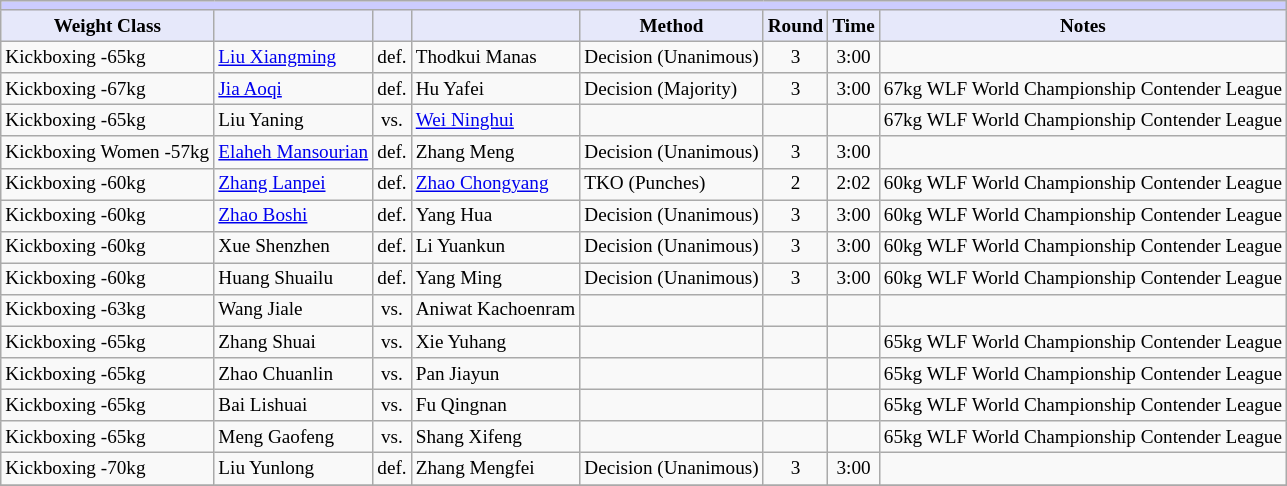<table class="wikitable" style="font-size: 80%;">
<tr>
<th colspan="8" style="background-color: #ccf; color: #000080; text-align: center;"></th>
</tr>
<tr>
<th colspan="1" style="background-color: #E6E8FA; color: #000000; text-align: center;">Weight Class</th>
<th colspan="1" style="background-color: #E6E8FA; color: #000000; text-align: center;"></th>
<th colspan="1" style="background-color: #E6E8FA; color: #000000; text-align: center;"></th>
<th colspan="1" style="background-color: #E6E8FA; color: #000000; text-align: center;"></th>
<th colspan="1" style="background-color: #E6E8FA; color: #000000; text-align: center;">Method</th>
<th colspan="1" style="background-color: #E6E8FA; color: #000000; text-align: center;">Round</th>
<th colspan="1" style="background-color: #E6E8FA; color: #000000; text-align: center;">Time</th>
<th colspan="1" style="background-color: #E6E8FA; color: #000000; text-align: center;">Notes</th>
</tr>
<tr>
<td>Kickboxing -65kg</td>
<td> <a href='#'>Liu Xiangming</a></td>
<td align=center>def.</td>
<td> Thodkui Manas</td>
<td>Decision (Unanimous)</td>
<td align=center>3</td>
<td align=center>3:00</td>
<td></td>
</tr>
<tr>
<td>Kickboxing -67kg</td>
<td> <a href='#'>Jia Aoqi</a></td>
<td align=center>def.</td>
<td> Hu Yafei</td>
<td>Decision (Majority)</td>
<td align=center>3</td>
<td align=center>3:00</td>
<td>67kg WLF World Championship Contender League</td>
</tr>
<tr>
<td>Kickboxing -65kg</td>
<td> Liu Yaning</td>
<td align=center>vs.</td>
<td> <a href='#'>Wei Ninghui</a></td>
<td></td>
<td align=center></td>
<td align=center></td>
<td>67kg WLF World Championship Contender League</td>
</tr>
<tr>
<td>Kickboxing Women -57kg</td>
<td> <a href='#'>Elaheh Mansourian</a></td>
<td align=center>def.</td>
<td> Zhang Meng</td>
<td>Decision (Unanimous)</td>
<td align=center>3</td>
<td align=center>3:00</td>
<td></td>
</tr>
<tr>
<td>Kickboxing -60kg</td>
<td> <a href='#'>Zhang Lanpei</a></td>
<td align=center>def.</td>
<td> <a href='#'>Zhao Chongyang</a></td>
<td>TKO (Punches)</td>
<td align=center>2</td>
<td align=center>2:02</td>
<td>60kg WLF World Championship Contender League</td>
</tr>
<tr>
<td>Kickboxing -60kg</td>
<td> <a href='#'>Zhao Boshi</a></td>
<td align=center>def.</td>
<td> Yang Hua</td>
<td>Decision (Unanimous)</td>
<td align=center>3</td>
<td align=center>3:00</td>
<td>60kg WLF World Championship Contender League</td>
</tr>
<tr>
<td>Kickboxing -60kg</td>
<td> Xue Shenzhen</td>
<td align=center>def.</td>
<td> Li Yuankun</td>
<td>Decision (Unanimous)</td>
<td align=center>3</td>
<td align=center>3:00</td>
<td>60kg WLF World Championship Contender League</td>
</tr>
<tr>
<td>Kickboxing -60kg</td>
<td> Huang Shuailu</td>
<td align=center>def.</td>
<td> Yang Ming</td>
<td>Decision (Unanimous)</td>
<td align=center>3</td>
<td align=center>3:00</td>
<td>60kg WLF World Championship Contender League</td>
</tr>
<tr>
<td>Kickboxing -63kg</td>
<td> Wang Jiale</td>
<td align=center>vs.</td>
<td> Aniwat Kachoenram</td>
<td></td>
<td align=center></td>
<td align=center></td>
<td></td>
</tr>
<tr>
<td>Kickboxing -65kg</td>
<td> Zhang Shuai</td>
<td align=center>vs.</td>
<td> Xie Yuhang</td>
<td></td>
<td align=center></td>
<td align=center></td>
<td>65kg WLF World Championship Contender League</td>
</tr>
<tr>
<td>Kickboxing -65kg</td>
<td> Zhao Chuanlin</td>
<td align=center>vs.</td>
<td> Pan Jiayun</td>
<td></td>
<td align=center></td>
<td align=center></td>
<td>65kg WLF World Championship Contender League</td>
</tr>
<tr>
<td>Kickboxing -65kg</td>
<td> Bai Lishuai</td>
<td align=center>vs.</td>
<td> Fu Qingnan</td>
<td></td>
<td align=center></td>
<td align=center></td>
<td>65kg WLF World Championship Contender League</td>
</tr>
<tr>
<td>Kickboxing -65kg</td>
<td> Meng Gaofeng</td>
<td align=center>vs.</td>
<td> Shang Xifeng</td>
<td></td>
<td align=center></td>
<td align=center></td>
<td>65kg WLF World Championship Contender League</td>
</tr>
<tr>
<td>Kickboxing -70kg</td>
<td> Liu Yunlong</td>
<td align=center>def.</td>
<td> Zhang Mengfei</td>
<td>Decision (Unanimous)</td>
<td align=center>3</td>
<td align=center>3:00</td>
<td></td>
</tr>
<tr>
</tr>
</table>
